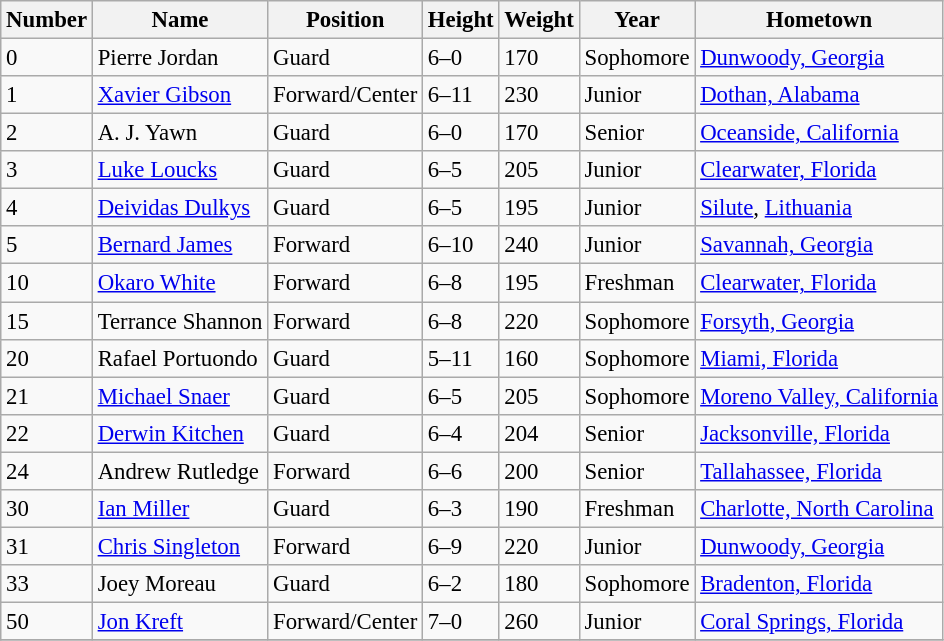<table class="wikitable" style="font-size: 95%;">
<tr>
<th>Number</th>
<th>Name</th>
<th>Position</th>
<th>Height</th>
<th>Weight</th>
<th>Year</th>
<th>Hometown</th>
</tr>
<tr>
<td>0</td>
<td>Pierre Jordan</td>
<td>Guard</td>
<td>6–0</td>
<td>170</td>
<td>Sophomore</td>
<td><a href='#'>Dunwoody, Georgia</a></td>
</tr>
<tr>
<td>1</td>
<td><a href='#'>Xavier Gibson</a></td>
<td>Forward/Center</td>
<td>6–11</td>
<td>230</td>
<td>Junior</td>
<td><a href='#'>Dothan, Alabama</a></td>
</tr>
<tr>
<td>2</td>
<td>A. J. Yawn</td>
<td>Guard</td>
<td>6–0</td>
<td>170</td>
<td>Senior</td>
<td><a href='#'>Oceanside, California</a></td>
</tr>
<tr>
<td>3</td>
<td><a href='#'>Luke Loucks</a></td>
<td>Guard</td>
<td>6–5</td>
<td>205</td>
<td>Junior</td>
<td><a href='#'>Clearwater, Florida</a></td>
</tr>
<tr>
<td>4</td>
<td><a href='#'>Deividas Dulkys</a></td>
<td>Guard</td>
<td>6–5</td>
<td>195</td>
<td>Junior</td>
<td><a href='#'>Silute</a>, <a href='#'>Lithuania</a></td>
</tr>
<tr>
<td>5</td>
<td><a href='#'>Bernard James</a></td>
<td>Forward</td>
<td>6–10</td>
<td>240</td>
<td>Junior</td>
<td><a href='#'>Savannah, Georgia</a></td>
</tr>
<tr>
<td>10</td>
<td><a href='#'>Okaro White</a></td>
<td>Forward</td>
<td>6–8</td>
<td>195</td>
<td>Freshman</td>
<td><a href='#'>Clearwater, Florida</a></td>
</tr>
<tr>
<td>15</td>
<td>Terrance Shannon</td>
<td>Forward</td>
<td>6–8</td>
<td>220</td>
<td>Sophomore</td>
<td><a href='#'>Forsyth, Georgia</a></td>
</tr>
<tr>
<td>20</td>
<td>Rafael Portuondo</td>
<td>Guard</td>
<td>5–11</td>
<td>160</td>
<td>Sophomore</td>
<td><a href='#'>Miami, Florida</a></td>
</tr>
<tr>
<td>21</td>
<td><a href='#'>Michael Snaer</a></td>
<td>Guard</td>
<td>6–5</td>
<td>205</td>
<td>Sophomore</td>
<td><a href='#'>Moreno Valley, California</a></td>
</tr>
<tr>
<td>22</td>
<td><a href='#'>Derwin Kitchen</a></td>
<td>Guard</td>
<td>6–4</td>
<td>204</td>
<td>Senior</td>
<td><a href='#'>Jacksonville, Florida</a></td>
</tr>
<tr>
<td>24</td>
<td>Andrew Rutledge</td>
<td>Forward</td>
<td>6–6</td>
<td>200</td>
<td>Senior</td>
<td><a href='#'>Tallahassee, Florida</a></td>
</tr>
<tr>
<td>30</td>
<td><a href='#'>Ian Miller</a></td>
<td>Guard</td>
<td>6–3</td>
<td>190</td>
<td>Freshman</td>
<td><a href='#'>Charlotte, North Carolina</a></td>
</tr>
<tr>
<td>31</td>
<td><a href='#'>Chris Singleton</a></td>
<td>Forward</td>
<td>6–9</td>
<td>220</td>
<td>Junior</td>
<td><a href='#'>Dunwoody, Georgia</a></td>
</tr>
<tr>
<td>33</td>
<td>Joey Moreau</td>
<td>Guard</td>
<td>6–2</td>
<td>180</td>
<td>Sophomore</td>
<td><a href='#'>Bradenton, Florida</a></td>
</tr>
<tr>
<td>50</td>
<td><a href='#'>Jon Kreft</a></td>
<td>Forward/Center</td>
<td>7–0</td>
<td>260</td>
<td>Junior</td>
<td><a href='#'>Coral Springs, Florida</a></td>
</tr>
<tr>
</tr>
</table>
